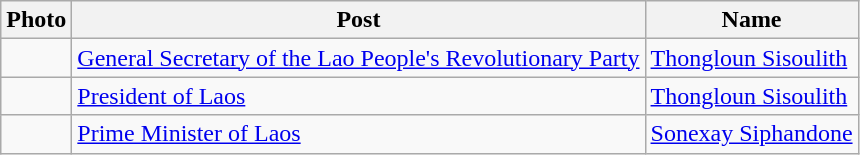<table class="wikitable">
<tr>
<th>Photo</th>
<th>Post</th>
<th>Name</th>
</tr>
<tr>
<td></td>
<td><a href='#'>General Secretary of the Lao People's Revolutionary Party</a></td>
<td><a href='#'>Thongloun Sisoulith</a></td>
</tr>
<tr>
<td></td>
<td><a href='#'>President of Laos</a></td>
<td><a href='#'>Thongloun Sisoulith</a></td>
</tr>
<tr>
<td></td>
<td><a href='#'>Prime Minister of Laos</a></td>
<td><a href='#'>Sonexay Siphandone</a></td>
</tr>
</table>
